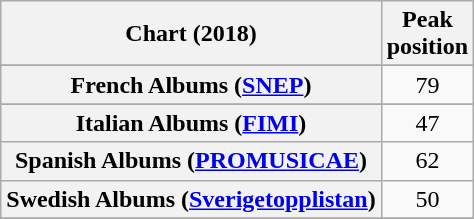<table class="wikitable sortable plainrowheaders" style="text-align:center">
<tr>
<th scope="col">Chart (2018)</th>
<th scope="col">Peak<br> position</th>
</tr>
<tr>
</tr>
<tr>
</tr>
<tr>
</tr>
<tr>
<th scope="row">French Albums (<a href='#'>SNEP</a>)</th>
<td>79</td>
</tr>
<tr>
</tr>
<tr>
<th scope="row">Italian Albums (<a href='#'>FIMI</a>)</th>
<td>47</td>
</tr>
<tr>
<th scope="row">Spanish Albums (<a href='#'>PROMUSICAE</a>)</th>
<td>62</td>
</tr>
<tr>
<th scope="row">Swedish Albums (<a href='#'>Sverigetopplistan</a>)</th>
<td>50</td>
</tr>
<tr>
</tr>
<tr>
</tr>
<tr>
</tr>
<tr>
</tr>
</table>
